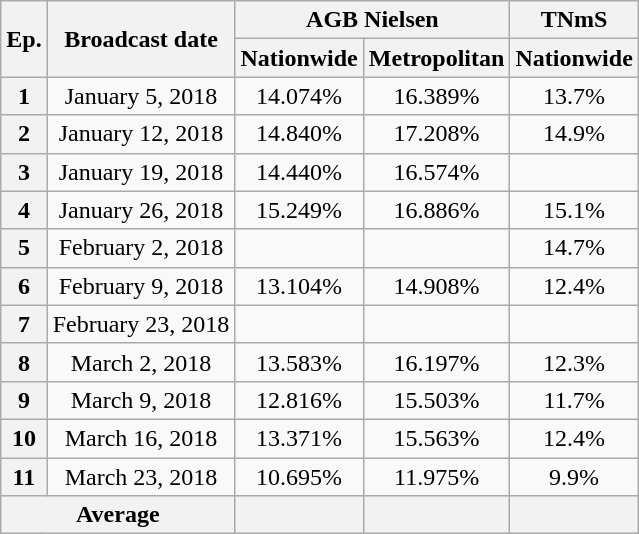<table class=wikitable style=text-align:center>
<tr>
<th rowspan=2>Ep.</th>
<th rowspan=2>Broadcast date</th>
<th colspan=2>AGB Nielsen</th>
<th>TNmS</th>
</tr>
<tr>
<th>Nationwide</th>
<th>Metropolitan</th>
<th>Nationwide</th>
</tr>
<tr>
<th>1</th>
<td>January 5, 2018</td>
<td>14.074%</td>
<td>16.389%</td>
<td>13.7%</td>
</tr>
<tr>
<th>2</th>
<td>January 12, 2018</td>
<td>14.840%</td>
<td>17.208%</td>
<td>14.9%</td>
</tr>
<tr>
<th>3</th>
<td>January 19, 2018</td>
<td>14.440%</td>
<td>16.574%</td>
<td></td>
</tr>
<tr>
<th>4</th>
<td>January 26, 2018</td>
<td>15.249%</td>
<td>16.886%</td>
<td>15.1%</td>
</tr>
<tr>
<th>5</th>
<td>February 2, 2018</td>
<td></td>
<td></td>
<td>14.7%</td>
</tr>
<tr>
<th>6</th>
<td>February 9, 2018</td>
<td>13.104%</td>
<td>14.908%</td>
<td>12.4%</td>
</tr>
<tr>
<th>7</th>
<td>February 23, 2018</td>
<td></td>
<td></td>
<td></td>
</tr>
<tr>
<th>8</th>
<td>March 2, 2018</td>
<td>13.583%</td>
<td>16.197%</td>
<td>12.3%</td>
</tr>
<tr>
<th>9</th>
<td>March 9, 2018</td>
<td>12.816%</td>
<td>15.503%</td>
<td>11.7%</td>
</tr>
<tr>
<th>10</th>
<td>March 16, 2018</td>
<td>13.371%</td>
<td>15.563%</td>
<td>12.4%</td>
</tr>
<tr>
<th>11</th>
<td>March 23, 2018</td>
<td>10.695%</td>
<td>11.975%</td>
<td>9.9%</td>
</tr>
<tr>
<th colspan="2">Average</th>
<th></th>
<th></th>
<th></th>
</tr>
</table>
